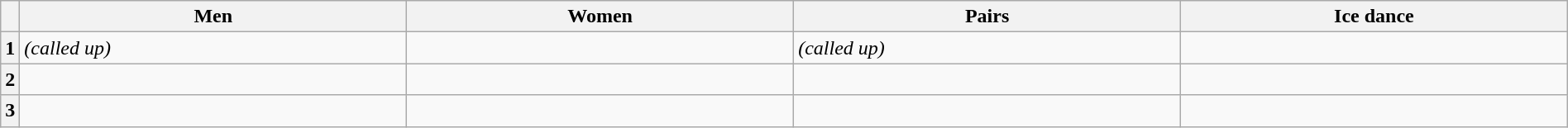<table class="wikitable unsortable" style="text-align:left; width:100%">
<tr>
<th scope="col"></th>
<th scope="col" style="width:25%">Men</th>
<th scope="col" style="width:25%">Women</th>
<th scope="col" style="width:25%">Pairs</th>
<th scope="col" style="width:25%">Ice dance</th>
</tr>
<tr>
<th scope="row">1</th>
<td> <em>(called up)</em></td>
<td></td>
<td> <em>(called up)</em></td>
<td></td>
</tr>
<tr>
<th scope="row">2</th>
<td></td>
<td></td>
<td></td>
<td></td>
</tr>
<tr>
<th scope="row">3</th>
<td></td>
<td></td>
<td></td>
<td></td>
</tr>
</table>
